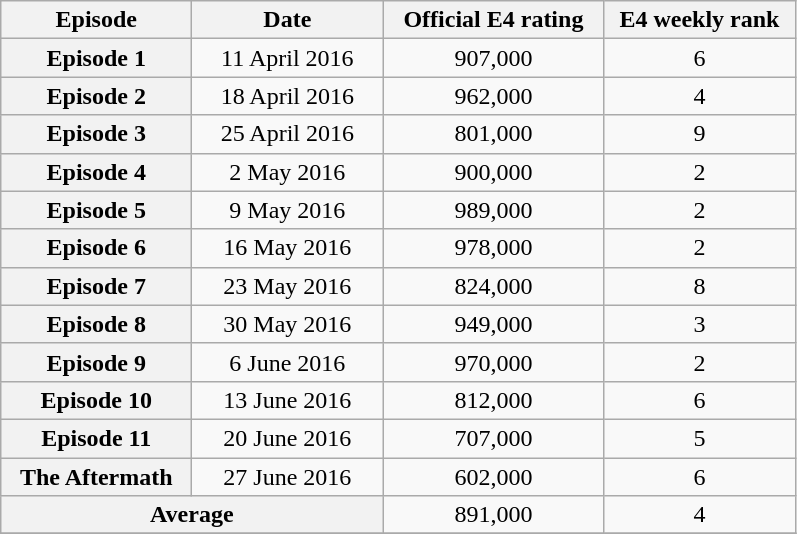<table class="wikitable sortable" style="text-align:center">
<tr>
<th scope="col" style="width:120px;">Episode</th>
<th scope="col" style="width:120px;">Date</th>
<th scope="col" style="width:140px;">Official E4 rating</th>
<th scope="col" style="width:120px;">E4 weekly rank</th>
</tr>
<tr>
<th scope="row">Episode 1</th>
<td>11 April 2016</td>
<td>907,000</td>
<td>6</td>
</tr>
<tr>
<th scope="row">Episode 2</th>
<td>18 April 2016</td>
<td>962,000</td>
<td>4</td>
</tr>
<tr>
<th scope="row">Episode 3</th>
<td>25 April 2016</td>
<td>801,000</td>
<td>9</td>
</tr>
<tr>
<th scope="row">Episode 4</th>
<td>2 May 2016</td>
<td>900,000</td>
<td>2</td>
</tr>
<tr>
<th scope="row">Episode 5</th>
<td>9 May 2016</td>
<td>989,000</td>
<td>2</td>
</tr>
<tr>
<th scope="row">Episode 6</th>
<td>16 May 2016</td>
<td>978,000</td>
<td>2</td>
</tr>
<tr>
<th scope="row">Episode 7</th>
<td>23 May 2016</td>
<td>824,000</td>
<td>8</td>
</tr>
<tr>
<th scope="row">Episode 8</th>
<td>30 May 2016</td>
<td>949,000</td>
<td>3</td>
</tr>
<tr>
<th scope="row">Episode 9</th>
<td>6 June 2016</td>
<td>970,000</td>
<td>2</td>
</tr>
<tr>
<th scope="row">Episode 10</th>
<td>13 June 2016</td>
<td>812,000</td>
<td>6</td>
</tr>
<tr>
<th scope="row">Episode 11</th>
<td>20 June 2016</td>
<td>707,000</td>
<td>5</td>
</tr>
<tr>
<th scope="row">The Aftermath</th>
<td>27 June 2016</td>
<td>602,000</td>
<td>6</td>
</tr>
<tr>
<th scope="row" colspan="2">Average</th>
<td>891,000</td>
<td>4</td>
</tr>
<tr>
</tr>
</table>
